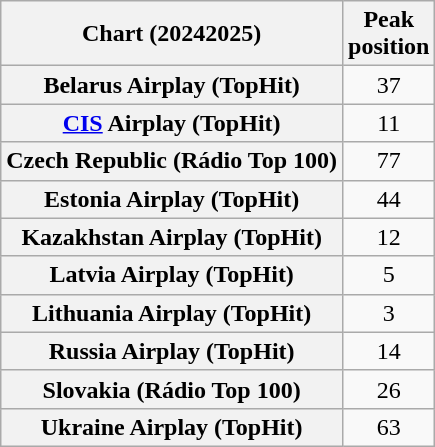<table class="wikitable sortable plainrowheaders" style="text-align:center">
<tr>
<th scope="col">Chart (20242025)</th>
<th scope="col">Peak<br>position</th>
</tr>
<tr>
<th scope="row">Belarus Airplay (TopHit)</th>
<td>37</td>
</tr>
<tr>
<th scope="row"><a href='#'>CIS</a> Airplay (TopHit)</th>
<td>11</td>
</tr>
<tr>
<th scope="row">Czech Republic (Rádio Top 100)</th>
<td>77</td>
</tr>
<tr>
<th scope="row">Estonia Airplay (TopHit)</th>
<td>44</td>
</tr>
<tr>
<th scope="row">Kazakhstan Airplay (TopHit)</th>
<td>12</td>
</tr>
<tr>
<th scope="row">Latvia Airplay (TopHit)</th>
<td>5</td>
</tr>
<tr>
<th scope="row">Lithuania Airplay (TopHit)</th>
<td>3</td>
</tr>
<tr>
<th scope="row">Russia Airplay (TopHit)</th>
<td>14</td>
</tr>
<tr>
<th scope="row">Slovakia (Rádio Top 100)</th>
<td>26</td>
</tr>
<tr>
<th scope="row">Ukraine Airplay (TopHit)</th>
<td>63</td>
</tr>
</table>
